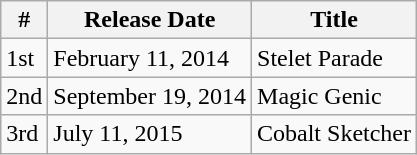<table class="wikitable">
<tr>
<th>#</th>
<th>Release Date</th>
<th>Title</th>
</tr>
<tr>
<td>1st</td>
<td>February 11, 2014</td>
<td>Stelet Parade</td>
</tr>
<tr>
<td>2nd</td>
<td>September 19, 2014</td>
<td>Magic Genic</td>
</tr>
<tr>
<td>3rd</td>
<td>July 11, 2015</td>
<td>Cobalt Sketcher</td>
</tr>
</table>
